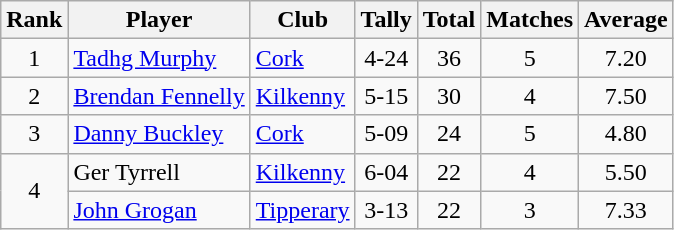<table class="wikitable">
<tr>
<th>Rank</th>
<th>Player</th>
<th>Club</th>
<th>Tally</th>
<th>Total</th>
<th>Matches</th>
<th>Average</th>
</tr>
<tr>
<td rowspan=1 align=center>1</td>
<td><a href='#'>Tadhg Murphy</a></td>
<td><a href='#'>Cork</a></td>
<td align=center>4-24</td>
<td align=center>36</td>
<td align=center>5</td>
<td align=center>7.20</td>
</tr>
<tr>
<td rowspan=1 align=center>2</td>
<td><a href='#'>Brendan Fennelly</a></td>
<td><a href='#'>Kilkenny</a></td>
<td align=center>5-15</td>
<td align=center>30</td>
<td align=center>4</td>
<td align=center>7.50</td>
</tr>
<tr>
<td rowspan=1 align=center>3</td>
<td><a href='#'>Danny Buckley</a></td>
<td><a href='#'>Cork</a></td>
<td align=center>5-09</td>
<td align=center>24</td>
<td align=center>5</td>
<td align=center>4.80</td>
</tr>
<tr>
<td rowspan=2 align=center>4</td>
<td>Ger Tyrrell</td>
<td><a href='#'>Kilkenny</a></td>
<td align=center>6-04</td>
<td align=center>22</td>
<td align=center>4</td>
<td align=center>5.50</td>
</tr>
<tr>
<td><a href='#'>John Grogan</a></td>
<td><a href='#'>Tipperary</a></td>
<td align=center>3-13</td>
<td align=center>22</td>
<td align=center>3</td>
<td align=center>7.33</td>
</tr>
</table>
